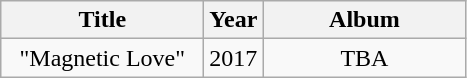<table class="wikitable" style="text-align:center;">
<tr>
<th scope="col" style="width:8em;">Title</th>
<th scope="col" style="width:1em;">Year</th>
<th scope="col" style="width:8em;">Album</th>
</tr>
<tr>
<td>"Magnetic Love"</td>
<td>2017</td>
<td>TBA</td>
</tr>
</table>
